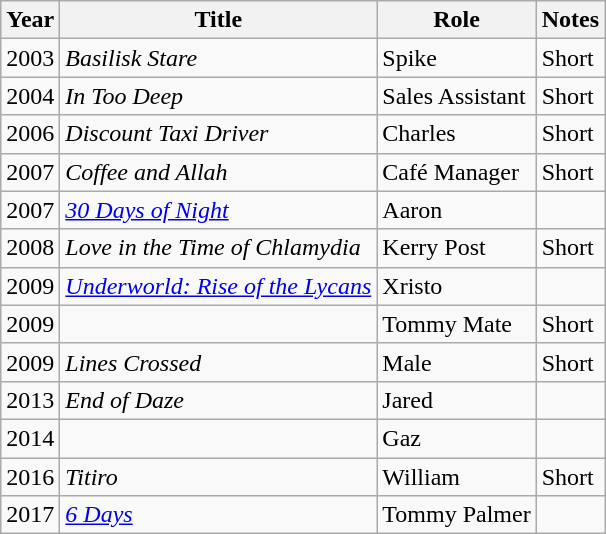<table class="wikitable sortable">
<tr>
<th>Year</th>
<th>Title</th>
<th>Role</th>
<th class="unsortable">Notes</th>
</tr>
<tr>
<td>2003</td>
<td><em>Basilisk Stare</em></td>
<td>Spike</td>
<td>Short</td>
</tr>
<tr>
<td>2004</td>
<td><em>In Too Deep</em></td>
<td>Sales Assistant</td>
<td>Short</td>
</tr>
<tr>
<td>2006</td>
<td><em>Discount Taxi Driver</em></td>
<td>Charles</td>
<td>Short</td>
</tr>
<tr>
<td>2007</td>
<td><em>Coffee and Allah</em></td>
<td>Café Manager</td>
<td>Short</td>
</tr>
<tr>
<td>2007</td>
<td><em><a href='#'>30 Days of Night</a></em></td>
<td>Aaron</td>
<td></td>
</tr>
<tr>
<td>2008</td>
<td><em>Love in the Time of Chlamydia</em></td>
<td>Kerry Post</td>
<td>Short</td>
</tr>
<tr>
<td>2009</td>
<td><em><a href='#'>Underworld: Rise of the Lycans</a></em></td>
<td>Xristo</td>
<td></td>
</tr>
<tr>
<td>2009</td>
<td><em></em></td>
<td>Tommy Mate</td>
<td>Short</td>
</tr>
<tr>
<td>2009</td>
<td><em>Lines Crossed</em></td>
<td>Male</td>
<td>Short</td>
</tr>
<tr>
<td>2013</td>
<td><em>End of Daze</em></td>
<td>Jared</td>
<td></td>
</tr>
<tr>
<td>2014</td>
<td><em></em></td>
<td>Gaz</td>
<td></td>
</tr>
<tr>
<td>2016</td>
<td><em>Titiro</em></td>
<td>William</td>
<td>Short</td>
</tr>
<tr>
<td>2017</td>
<td><em><a href='#'>6 Days</a></em></td>
<td>Tommy Palmer</td>
<td></td>
</tr>
</table>
